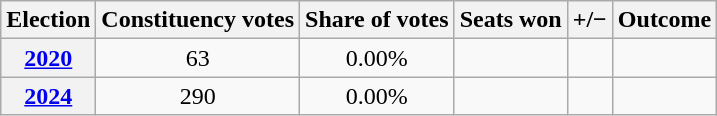<table class="wikitable plainrowheaders" style="text-align: center">
<tr>
<th scope="col">Election</th>
<th scope="col">Constituency votes</th>
<th scope="col">Share of votes</th>
<th scope="col">Seats won</th>
<th scope="col">+/−</th>
<th scope="col">Outcome</th>
</tr>
<tr>
<th><a href='#'>2020</a></th>
<td>63</td>
<td>0.00%</td>
<td></td>
<td></td>
<td></td>
</tr>
<tr>
<th><a href='#'>2024</a></th>
<td>290</td>
<td>0.00%</td>
<td></td>
<td></td>
<td></td>
</tr>
</table>
